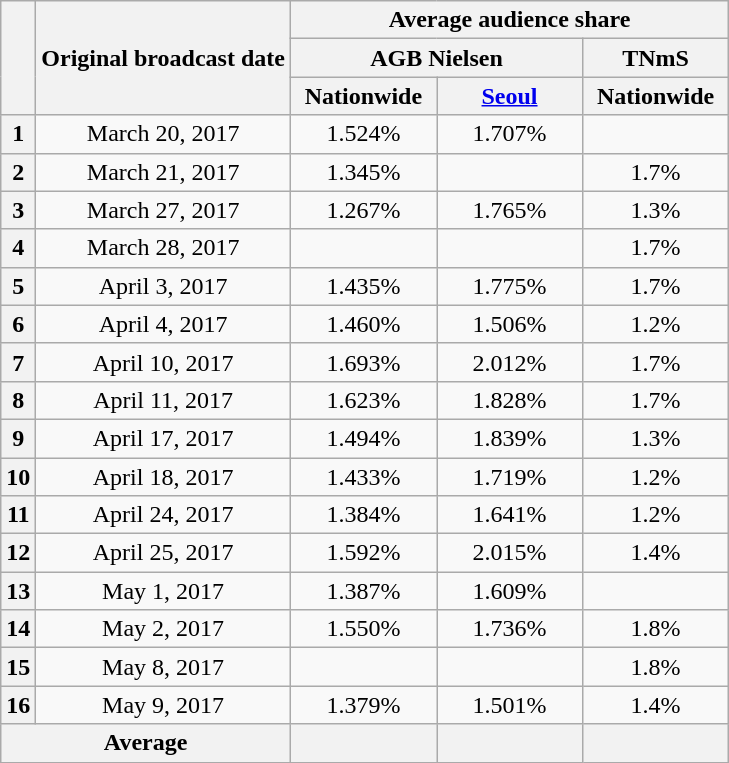<table class="wikitable" style="text-align:center">
<tr>
<th rowspan="3"></th>
<th rowspan="3">Original broadcast date</th>
<th colspan="3">Average audience share</th>
</tr>
<tr>
<th colspan="2">AGB Nielsen</th>
<th>TNmS</th>
</tr>
<tr>
<th width="90">Nationwide</th>
<th width="90"><a href='#'>Seoul</a></th>
<th width="90">Nationwide</th>
</tr>
<tr>
<th>1</th>
<td>March 20, 2017</td>
<td>1.524%</td>
<td>1.707%</td>
<td></td>
</tr>
<tr>
<th>2</th>
<td>March 21, 2017</td>
<td>1.345%</td>
<td></td>
<td>1.7%</td>
</tr>
<tr>
<th>3</th>
<td>March 27, 2017</td>
<td>1.267%</td>
<td>1.765%</td>
<td>1.3%</td>
</tr>
<tr>
<th>4</th>
<td>March 28, 2017</td>
<td></td>
<td></td>
<td>1.7%</td>
</tr>
<tr>
<th>5</th>
<td>April 3, 2017</td>
<td>1.435%</td>
<td>1.775%</td>
<td>1.7%</td>
</tr>
<tr>
<th>6</th>
<td>April 4, 2017</td>
<td>1.460%</td>
<td>1.506%</td>
<td>1.2%</td>
</tr>
<tr>
<th>7</th>
<td>April 10, 2017</td>
<td>1.693%</td>
<td>2.012%</td>
<td>1.7%</td>
</tr>
<tr>
<th>8</th>
<td>April 11, 2017</td>
<td>1.623%</td>
<td>1.828%</td>
<td>1.7%</td>
</tr>
<tr>
<th>9</th>
<td>April 17, 2017</td>
<td>1.494%</td>
<td>1.839%</td>
<td>1.3%</td>
</tr>
<tr>
<th>10</th>
<td>April 18, 2017</td>
<td>1.433%</td>
<td>1.719%</td>
<td>1.2%</td>
</tr>
<tr>
<th>11</th>
<td>April 24, 2017</td>
<td>1.384%</td>
<td>1.641%</td>
<td>1.2%</td>
</tr>
<tr>
<th>12</th>
<td>April 25, 2017</td>
<td>1.592%</td>
<td>2.015%</td>
<td>1.4%</td>
</tr>
<tr>
<th>13</th>
<td>May 1, 2017</td>
<td>1.387%</td>
<td>1.609%</td>
<td></td>
</tr>
<tr>
<th>14</th>
<td>May 2, 2017</td>
<td>1.550%</td>
<td>1.736%</td>
<td>1.8%</td>
</tr>
<tr>
<th>15</th>
<td>May 8, 2017</td>
<td></td>
<td></td>
<td>1.8%</td>
</tr>
<tr>
<th>16</th>
<td>May 9, 2017</td>
<td>1.379%</td>
<td>1.501%</td>
<td>1.4%</td>
</tr>
<tr>
<th colspan="2">Average</th>
<th></th>
<th></th>
<th></th>
</tr>
</table>
